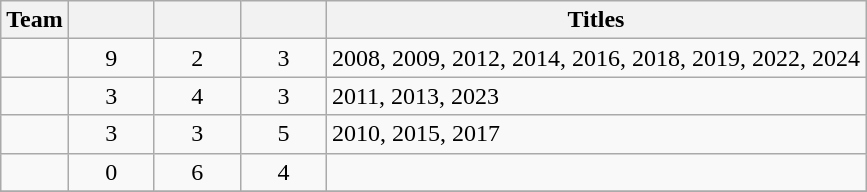<table class="wikitable sortable" style="font-size:100%; text-align:center;">
<tr>
<th>Team</th>
<th width=50></th>
<th width=50></th>
<th width=50></th>
<th>Titles</th>
</tr>
<tr>
<td align=left></td>
<td>9</td>
<td>2</td>
<td>3</td>
<td align=left>2008, 2009, 2012, 2014, 2016, 2018, 2019, 2022, 2024</td>
</tr>
<tr>
<td align=left></td>
<td>3</td>
<td>4</td>
<td>3</td>
<td align=left>2011, 2013, 2023</td>
</tr>
<tr>
<td align=left></td>
<td>3</td>
<td>3</td>
<td>5</td>
<td align=left>2010, 2015, 2017</td>
</tr>
<tr>
<td align=left></td>
<td>0</td>
<td>6</td>
<td>4</td>
<td align=left></td>
</tr>
<tr>
</tr>
</table>
